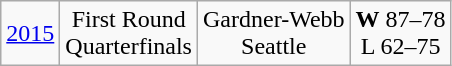<table class="wikitable">
<tr align="center">
<td><a href='#'>2015</a></td>
<td>First Round<br>Quarterfinals</td>
<td>Gardner-Webb<br>Seattle</td>
<td><strong>W</strong> 87–78<br>L 62–75</td>
</tr>
</table>
